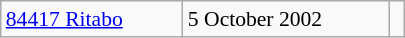<table class="wikitable floatright" style="font-size: 0.9em; width: 270px;">
<tr>
<td><a href='#'>84417 Ritabo</a></td>
<td>5 October 2002</td>
<td></td>
</tr>
</table>
